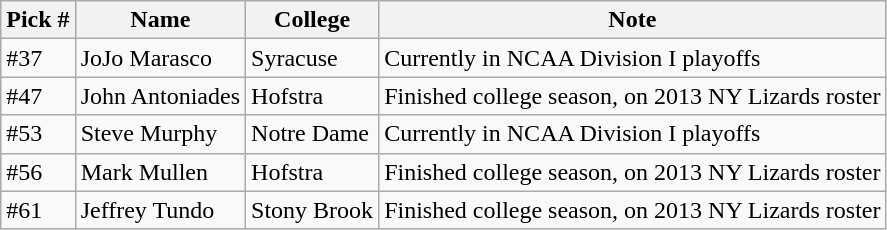<table class="wikitable">
<tr>
<th>Pick #</th>
<th>Name</th>
<th>College</th>
<th>Note</th>
</tr>
<tr>
<td>#37</td>
<td>JoJo Marasco</td>
<td>Syracuse</td>
<td>Currently in NCAA Division I playoffs</td>
</tr>
<tr>
<td>#47</td>
<td>John Antoniades</td>
<td>Hofstra</td>
<td>Finished college season, on 2013 NY Lizards roster</td>
</tr>
<tr>
<td>#53</td>
<td>Steve Murphy</td>
<td>Notre Dame</td>
<td>Currently in NCAA Division I playoffs</td>
</tr>
<tr>
<td>#56</td>
<td>Mark Mullen</td>
<td>Hofstra</td>
<td>Finished college season, on 2013 NY Lizards roster</td>
</tr>
<tr>
<td>#61</td>
<td>Jeffrey Tundo</td>
<td>Stony Brook</td>
<td>Finished college season, on 2013 NY Lizards roster</td>
</tr>
</table>
